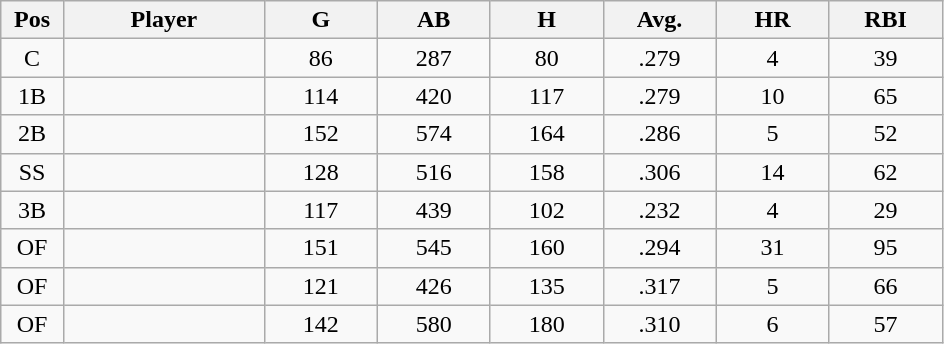<table class="wikitable sortable">
<tr>
<th bgcolor="#DDDDFF" width="5%">Pos</th>
<th bgcolor="#DDDDFF" width="16%">Player</th>
<th bgcolor="#DDDDFF" width="9%">G</th>
<th bgcolor="#DDDDFF" width="9%">AB</th>
<th bgcolor="#DDDDFF" width="9%">H</th>
<th bgcolor="#DDDDFF" width="9%">Avg.</th>
<th bgcolor="#DDDDFF" width="9%">HR</th>
<th bgcolor="#DDDDFF" width="9%">RBI</th>
</tr>
<tr align="center">
<td>C</td>
<td></td>
<td>86</td>
<td>287</td>
<td>80</td>
<td>.279</td>
<td>4</td>
<td>39</td>
</tr>
<tr align="center">
<td>1B</td>
<td></td>
<td>114</td>
<td>420</td>
<td>117</td>
<td>.279</td>
<td>10</td>
<td>65</td>
</tr>
<tr align="center">
<td>2B</td>
<td></td>
<td>152</td>
<td>574</td>
<td>164</td>
<td>.286</td>
<td>5</td>
<td>52</td>
</tr>
<tr align="center">
<td>SS</td>
<td></td>
<td>128</td>
<td>516</td>
<td>158</td>
<td>.306</td>
<td>14</td>
<td>62</td>
</tr>
<tr align="center">
<td>3B</td>
<td></td>
<td>117</td>
<td>439</td>
<td>102</td>
<td>.232</td>
<td>4</td>
<td>29</td>
</tr>
<tr align="center">
<td>OF</td>
<td></td>
<td>151</td>
<td>545</td>
<td>160</td>
<td>.294</td>
<td>31</td>
<td>95</td>
</tr>
<tr align="center">
<td>OF</td>
<td></td>
<td>121</td>
<td>426</td>
<td>135</td>
<td>.317</td>
<td>5</td>
<td>66</td>
</tr>
<tr align="center">
<td>OF</td>
<td></td>
<td>142</td>
<td>580</td>
<td>180</td>
<td>.310</td>
<td>6</td>
<td>57</td>
</tr>
</table>
